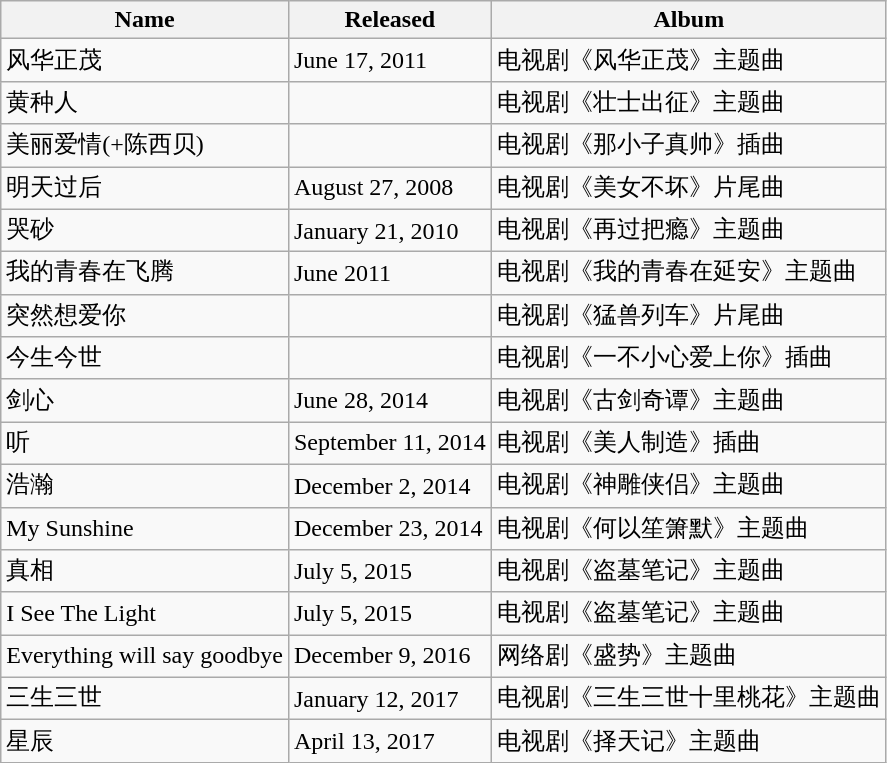<table class="wikitable">
<tr>
<th>Name</th>
<th>Released</th>
<th>Album</th>
</tr>
<tr>
<td>风华正茂</td>
<td>June 17, 2011</td>
<td>电视剧《风华正茂》主题曲</td>
</tr>
<tr>
<td>黄种人</td>
<td></td>
<td>电视剧《壮士出征》主题曲</td>
</tr>
<tr>
<td>美丽爱情(+陈西贝)</td>
<td></td>
<td>电视剧《那小子真帅》插曲</td>
</tr>
<tr>
<td>明天过后</td>
<td>August 27, 2008</td>
<td>电视剧《美女不坏》片尾曲</td>
</tr>
<tr>
<td>哭砂</td>
<td>January 21, 2010</td>
<td>电视剧《再过把瘾》主题曲</td>
</tr>
<tr>
<td>我的青春在飞腾</td>
<td>June 2011</td>
<td>电视剧《我的青春在延安》主题曲</td>
</tr>
<tr>
<td>突然想爱你</td>
<td></td>
<td>电视剧《猛兽列车》片尾曲</td>
</tr>
<tr>
<td>今生今世</td>
<td></td>
<td>电视剧《一不小心爱上你》插曲</td>
</tr>
<tr>
<td>剑心</td>
<td>June 28, 2014</td>
<td>电视剧《古剑奇谭》主题曲</td>
</tr>
<tr>
<td>听</td>
<td>September 11, 2014</td>
<td>电视剧《美人制造》插曲</td>
</tr>
<tr>
<td>浩瀚</td>
<td>December 2, 2014</td>
<td>电视剧《神雕侠侣》主题曲</td>
</tr>
<tr>
<td>My Sunshine</td>
<td>December 23, 2014</td>
<td>电视剧《何以笙箫默》主题曲</td>
</tr>
<tr>
<td>真相</td>
<td>July 5, 2015</td>
<td>电视剧《盗墓笔记》主题曲</td>
</tr>
<tr>
<td>I See The Light</td>
<td>July 5, 2015</td>
<td>电视剧《盗墓笔记》主题曲</td>
</tr>
<tr>
<td>Everything will say goodbye</td>
<td>December 9, 2016</td>
<td>网络剧《盛势》主题曲</td>
</tr>
<tr>
<td>三生三世</td>
<td>January 12, 2017</td>
<td>电视剧《三生三世十里桃花》主题曲</td>
</tr>
<tr>
<td>星辰</td>
<td>April 13, 2017</td>
<td>电视剧《择天记》主题曲</td>
</tr>
</table>
